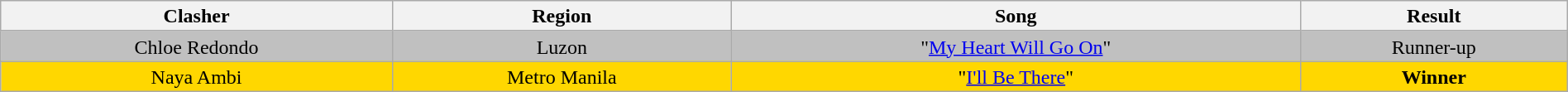<table class="wikitable" style="text-align:center; line-height:17px; width:100%;">
<tr>
<th width="25%">Clasher</th>
<th>Region</th>
<th>Song</th>
<th>Result</th>
</tr>
<tr>
<td style="background:silver;">Chloe Redondo</td>
<td style="background:silver;">Luzon</td>
<td style="background:silver;">"<a href='#'>My Heart Will Go On</a>"</td>
<td style="background:silver;">Runner-up</td>
</tr>
<tr>
<td style="background:gold;">Naya Ambi</td>
<td style="background:gold;">Metro Manila</td>
<td style="background:gold;">"<a href='#'>I'll Be There</a>"</td>
<td style="background:gold;"><strong>Winner</strong></td>
</tr>
</table>
